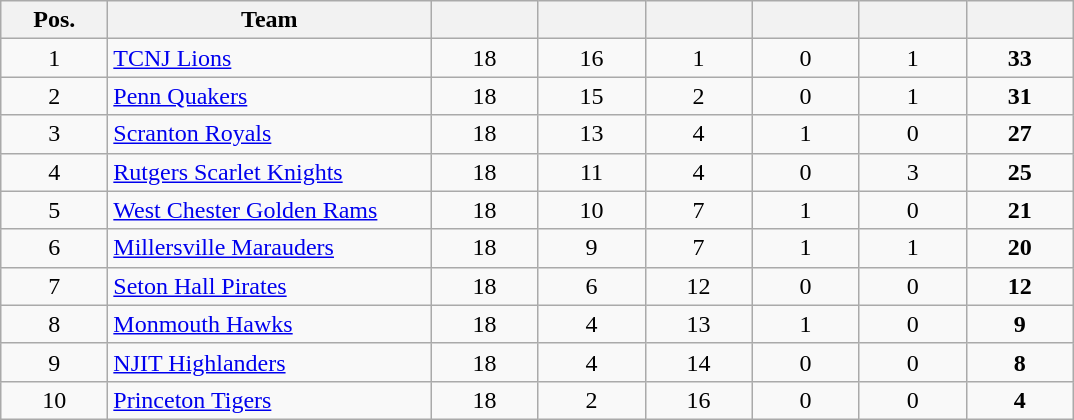<table class="wikitable sortable">
<tr>
<th style="width: 4em;">Pos.</th>
<th style="width: 13em;">Team</th>
<th style="width: 4em;"></th>
<th style="width: 4em;"></th>
<th style="width: 4em;"></th>
<th style="width: 4em;"></th>
<th style="width: 4em;"></th>
<th style="width: 4em;"></th>
</tr>
<tr style="text-align:center;">
<td style="text-align:center;">1</td>
<td style="text-align:left;"><a href='#'>TCNJ Lions</a></td>
<td>18</td>
<td>16</td>
<td>1</td>
<td>0</td>
<td>1</td>
<td><strong>33</strong></td>
</tr>
<tr style="text-align:center;">
<td style="text-align:center;">2</td>
<td style="text-align:left;"><a href='#'>Penn Quakers</a></td>
<td>18</td>
<td>15</td>
<td>2</td>
<td>0</td>
<td>1</td>
<td><strong>31</strong></td>
</tr>
<tr style="text-align:center;">
<td style="text-align:center;">3</td>
<td style="text-align:left;"><a href='#'>Scranton Royals</a></td>
<td>18</td>
<td>13</td>
<td>4</td>
<td>1</td>
<td>0</td>
<td><strong>27</strong></td>
</tr>
<tr style="text-align:center;">
<td style="text-align:center;">4</td>
<td style="text-align:left;"><a href='#'>Rutgers Scarlet Knights</a></td>
<td>18</td>
<td>11</td>
<td>4</td>
<td>0</td>
<td>3</td>
<td><strong>25</strong></td>
</tr>
<tr style="text-align:center;">
<td style="text-align:center;">5</td>
<td style="text-align:left;"><a href='#'>West Chester Golden Rams</a></td>
<td>18</td>
<td>10</td>
<td>7</td>
<td>1</td>
<td>0</td>
<td><strong>21</strong></td>
</tr>
<tr style="text-align:center;">
<td style="text-align:center;">6</td>
<td style="text-align:left;"><a href='#'>Millersville Marauders</a></td>
<td>18</td>
<td>9</td>
<td>7</td>
<td>1</td>
<td>1</td>
<td><strong>20</strong></td>
</tr>
<tr style="text-align:center;">
<td style="text-align:center;">7</td>
<td style="text-align:left;"><a href='#'>Seton Hall Pirates</a></td>
<td>18</td>
<td>6</td>
<td>12</td>
<td>0</td>
<td>0</td>
<td><strong>12</strong></td>
</tr>
<tr style="text-align:center;">
<td style="text-align:center;">8</td>
<td style="text-align:left;"><a href='#'>Monmouth Hawks</a></td>
<td>18</td>
<td>4</td>
<td>13</td>
<td>1</td>
<td>0</td>
<td><strong>9</strong></td>
</tr>
<tr style="text-align:center;">
<td style="text-align:center;">9</td>
<td style="text-align:left;"><a href='#'>NJIT Highlanders</a></td>
<td>18</td>
<td>4</td>
<td>14</td>
<td>0</td>
<td>0</td>
<td><strong>8</strong></td>
</tr>
<tr style="text-align:center;">
<td style="text-align:center;">10</td>
<td style="text-align:left;"><a href='#'>Princeton Tigers</a></td>
<td>18</td>
<td>2</td>
<td>16</td>
<td>0</td>
<td>0</td>
<td><strong>4</strong></td>
</tr>
</table>
